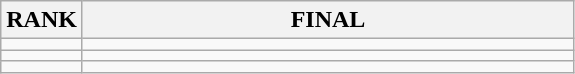<table class="wikitable">
<tr>
<th>RANK</th>
<th style="width: 20em">FINAL</th>
</tr>
<tr>
<td align="center"></td>
<td></td>
</tr>
<tr>
<td align="center"></td>
<td></td>
</tr>
<tr>
<td align="center"></td>
<td></td>
</tr>
</table>
